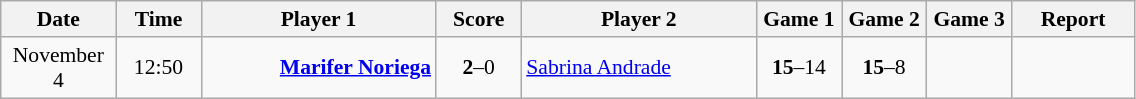<table class="wikitable" style="font-size:90%; text-align:center">
<tr>
<th width="70">Date</th>
<th width="50">Time</th>
<th width="150">Player 1</th>
<th width="50">Score</th>
<th width="150">Player 2</th>
<th width="50">Game 1</th>
<th width="50">Game 2</th>
<th width="50">Game 3</th>
<th width="75">Report</th>
</tr>
<tr>
<td>November 4</td>
<td>12:50</td>
<td align="right"><strong><a href='#'>Marifer Noriega</a></strong> </td>
<td><strong>2</strong>–0</td>
<td align="left"> <a href='#'>Sabrina Andrade</a></td>
<td><strong>15</strong>–14</td>
<td><strong>15</strong>–8</td>
<td></td>
<td></td>
</tr>
</table>
